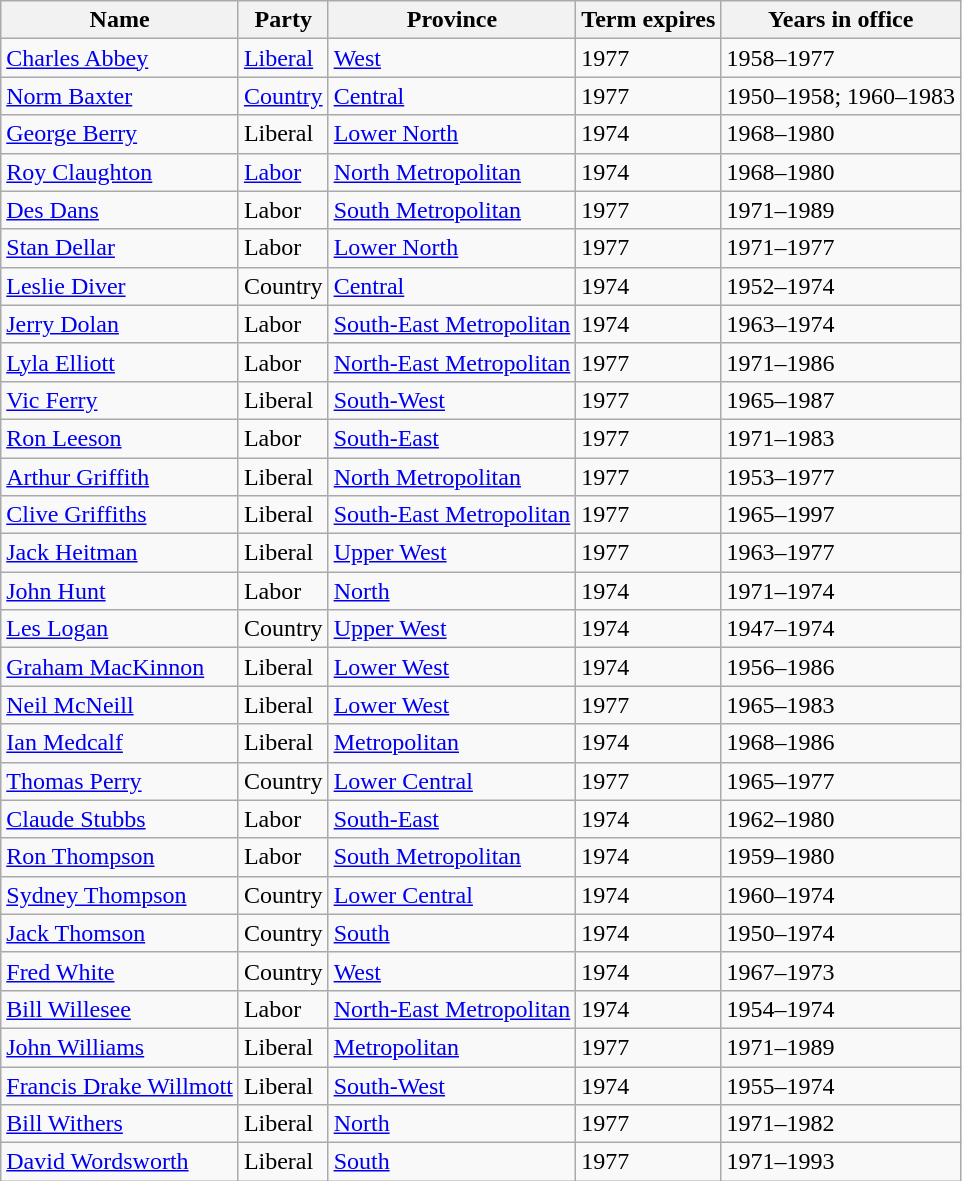<table class="wikitable sortable">
<tr>
<th><strong>Name</strong></th>
<th><strong>Party</strong></th>
<th><strong>Province</strong></th>
<th><strong>Term expires</strong></th>
<th><strong>Years in office</strong></th>
</tr>
<tr>
<td><a href='#'>Charles Abbey</a></td>
<td><a href='#'>Liberal</a></td>
<td><a href='#'>West</a></td>
<td>1977</td>
<td>1958–1977</td>
</tr>
<tr>
<td><a href='#'>Norm Baxter</a></td>
<td><a href='#'>Country</a></td>
<td><a href='#'>Central</a></td>
<td>1977</td>
<td>1950–1958; 1960–1983</td>
</tr>
<tr>
<td><a href='#'>George Berry</a></td>
<td>Liberal</td>
<td><a href='#'>Lower North</a></td>
<td>1974</td>
<td>1968–1980</td>
</tr>
<tr>
<td><a href='#'>Roy Claughton</a></td>
<td><a href='#'>Labor</a></td>
<td><a href='#'>North Metropolitan</a></td>
<td>1974</td>
<td>1968–1980</td>
</tr>
<tr>
<td><a href='#'>Des Dans</a></td>
<td>Labor</td>
<td><a href='#'>South Metropolitan</a></td>
<td>1977</td>
<td>1971–1989</td>
</tr>
<tr>
<td><a href='#'>Stan Dellar</a></td>
<td>Labor</td>
<td><a href='#'>Lower North</a></td>
<td>1977</td>
<td>1971–1977</td>
</tr>
<tr>
<td><a href='#'>Leslie Diver</a></td>
<td>Country</td>
<td><a href='#'>Central</a></td>
<td>1974</td>
<td>1952–1974</td>
</tr>
<tr>
<td><a href='#'>Jerry Dolan</a></td>
<td>Labor</td>
<td><a href='#'>South-East Metropolitan</a></td>
<td>1974</td>
<td>1963–1974</td>
</tr>
<tr>
<td><a href='#'>Lyla Elliott</a></td>
<td>Labor</td>
<td><a href='#'>North-East Metropolitan</a></td>
<td>1977</td>
<td>1971–1986</td>
</tr>
<tr>
<td><a href='#'>Vic Ferry</a></td>
<td>Liberal</td>
<td><a href='#'>South-West</a></td>
<td>1977</td>
<td>1965–1987</td>
</tr>
<tr>
<td><a href='#'>Ron Leeson</a></td>
<td>Labor</td>
<td><a href='#'>South-East</a></td>
<td>1977</td>
<td>1971–1983</td>
</tr>
<tr>
<td><a href='#'>Arthur Griffith</a></td>
<td>Liberal</td>
<td><a href='#'>North Metropolitan</a></td>
<td>1977</td>
<td>1953–1977</td>
</tr>
<tr>
<td><a href='#'>Clive Griffiths</a></td>
<td>Liberal</td>
<td><a href='#'>South-East Metropolitan</a></td>
<td>1977</td>
<td>1965–1997</td>
</tr>
<tr>
<td><a href='#'>Jack Heitman</a></td>
<td>Liberal</td>
<td><a href='#'>Upper West</a></td>
<td>1977</td>
<td>1963–1977</td>
</tr>
<tr>
<td><a href='#'>John Hunt</a></td>
<td>Labor</td>
<td><a href='#'>North</a></td>
<td>1974</td>
<td>1971–1974</td>
</tr>
<tr>
<td><a href='#'>Les Logan</a></td>
<td>Country</td>
<td><a href='#'>Upper West</a></td>
<td>1974</td>
<td>1947–1974</td>
</tr>
<tr>
<td><a href='#'>Graham MacKinnon</a></td>
<td>Liberal</td>
<td><a href='#'>Lower West</a></td>
<td>1974</td>
<td>1956–1986</td>
</tr>
<tr>
<td><a href='#'>Neil McNeill</a></td>
<td>Liberal</td>
<td><a href='#'>Lower West</a></td>
<td>1977</td>
<td>1965–1983</td>
</tr>
<tr>
<td><a href='#'>Ian Medcalf</a></td>
<td>Liberal</td>
<td><a href='#'>Metropolitan</a></td>
<td>1974</td>
<td>1968–1986</td>
</tr>
<tr>
<td><a href='#'>Thomas Perry</a></td>
<td>Country</td>
<td><a href='#'>Lower Central</a></td>
<td>1977</td>
<td>1965–1977</td>
</tr>
<tr>
<td><a href='#'>Claude Stubbs</a></td>
<td>Labor</td>
<td><a href='#'>South-East</a></td>
<td>1974</td>
<td>1962–1980</td>
</tr>
<tr>
<td><a href='#'>Ron Thompson</a></td>
<td>Labor</td>
<td><a href='#'>South Metropolitan</a></td>
<td>1974</td>
<td>1959–1980</td>
</tr>
<tr>
<td><a href='#'>Sydney Thompson</a></td>
<td>Country</td>
<td><a href='#'>Lower Central</a></td>
<td>1974</td>
<td>1960–1974</td>
</tr>
<tr>
<td><a href='#'>Jack Thomson</a></td>
<td>Country</td>
<td><a href='#'>South</a></td>
<td>1974</td>
<td>1950–1974</td>
</tr>
<tr>
<td><a href='#'>Fred White</a></td>
<td>Country</td>
<td><a href='#'>West</a></td>
<td>1974</td>
<td>1967–1973</td>
</tr>
<tr>
<td><a href='#'>Bill Willesee</a></td>
<td>Labor</td>
<td><a href='#'>North-East Metropolitan</a></td>
<td>1974</td>
<td>1954–1974</td>
</tr>
<tr>
<td><a href='#'>John Williams</a></td>
<td>Liberal</td>
<td><a href='#'>Metropolitan</a></td>
<td>1977</td>
<td>1971–1989</td>
</tr>
<tr>
<td><a href='#'>Francis Drake Willmott</a></td>
<td>Liberal</td>
<td><a href='#'>South-West</a></td>
<td>1974</td>
<td>1955–1974</td>
</tr>
<tr>
<td><a href='#'>Bill Withers</a></td>
<td>Liberal</td>
<td><a href='#'>North</a></td>
<td>1977</td>
<td>1971–1982</td>
</tr>
<tr>
<td><a href='#'>David Wordsworth</a></td>
<td>Liberal</td>
<td><a href='#'>South</a></td>
<td>1977</td>
<td>1971–1993</td>
</tr>
</table>
